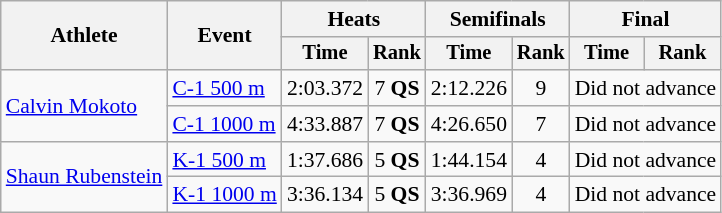<table class=wikitable style="font-size:90%">
<tr>
<th rowspan="2">Athlete</th>
<th rowspan="2">Event</th>
<th colspan="2">Heats</th>
<th colspan="2">Semifinals</th>
<th colspan="2">Final</th>
</tr>
<tr style="font-size:95%">
<th>Time</th>
<th>Rank</th>
<th>Time</th>
<th>Rank</th>
<th>Time</th>
<th>Rank</th>
</tr>
<tr align=center>
<td align=left rowspan=2><a href='#'>Calvin Mokoto</a></td>
<td align=left><a href='#'>C-1 500 m</a></td>
<td>2:03.372</td>
<td>7 <strong>QS</strong></td>
<td>2:12.226</td>
<td>9</td>
<td colspan=2>Did not advance</td>
</tr>
<tr align=center>
<td align=left><a href='#'>C-1 1000 m</a></td>
<td>4:33.887</td>
<td>7 <strong>QS</strong></td>
<td>4:26.650</td>
<td>7</td>
<td colspan=2>Did not advance</td>
</tr>
<tr align=center>
<td align=left rowspan=2><a href='#'>Shaun Rubenstein</a></td>
<td align=left><a href='#'>K-1 500 m</a></td>
<td>1:37.686</td>
<td>5 <strong>QS</strong></td>
<td>1:44.154</td>
<td>4</td>
<td colspan=2>Did not advance</td>
</tr>
<tr align=center>
<td align=left><a href='#'>K-1 1000 m</a></td>
<td>3:36.134</td>
<td>5 <strong>QS</strong></td>
<td>3:36.969</td>
<td>4</td>
<td colspan=2>Did not advance</td>
</tr>
</table>
